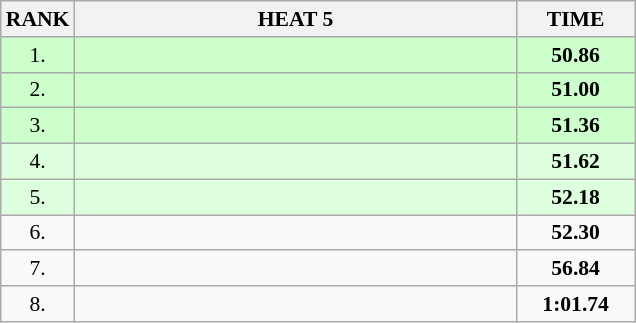<table class="wikitable" style="border-collapse: collapse; font-size: 90%;">
<tr>
<th>RANK</th>
<th style="width: 20em">HEAT 5</th>
<th style="width: 5em">TIME</th>
</tr>
<tr style="background:#ccffcc;">
<td align="center">1.</td>
<td></td>
<td align="center"><strong>50.86</strong></td>
</tr>
<tr style="background:#ccffcc;">
<td align="center">2.</td>
<td></td>
<td align="center"><strong>51.00</strong></td>
</tr>
<tr style="background:#ccffcc;">
<td align="center">3.</td>
<td></td>
<td align="center"><strong>51.36</strong></td>
</tr>
<tr style="background:#ddffdd;">
<td align="center">4.</td>
<td></td>
<td align="center"><strong>51.62</strong></td>
</tr>
<tr style="background:#ddffdd;">
<td align="center">5.</td>
<td></td>
<td align="center"><strong>52.18</strong></td>
</tr>
<tr>
<td align="center">6.</td>
<td></td>
<td align="center"><strong>52.30</strong></td>
</tr>
<tr>
<td align="center">7.</td>
<td></td>
<td align="center"><strong>56.84</strong></td>
</tr>
<tr>
<td align="center">8.</td>
<td></td>
<td align="center"><strong>1:01.74</strong></td>
</tr>
</table>
